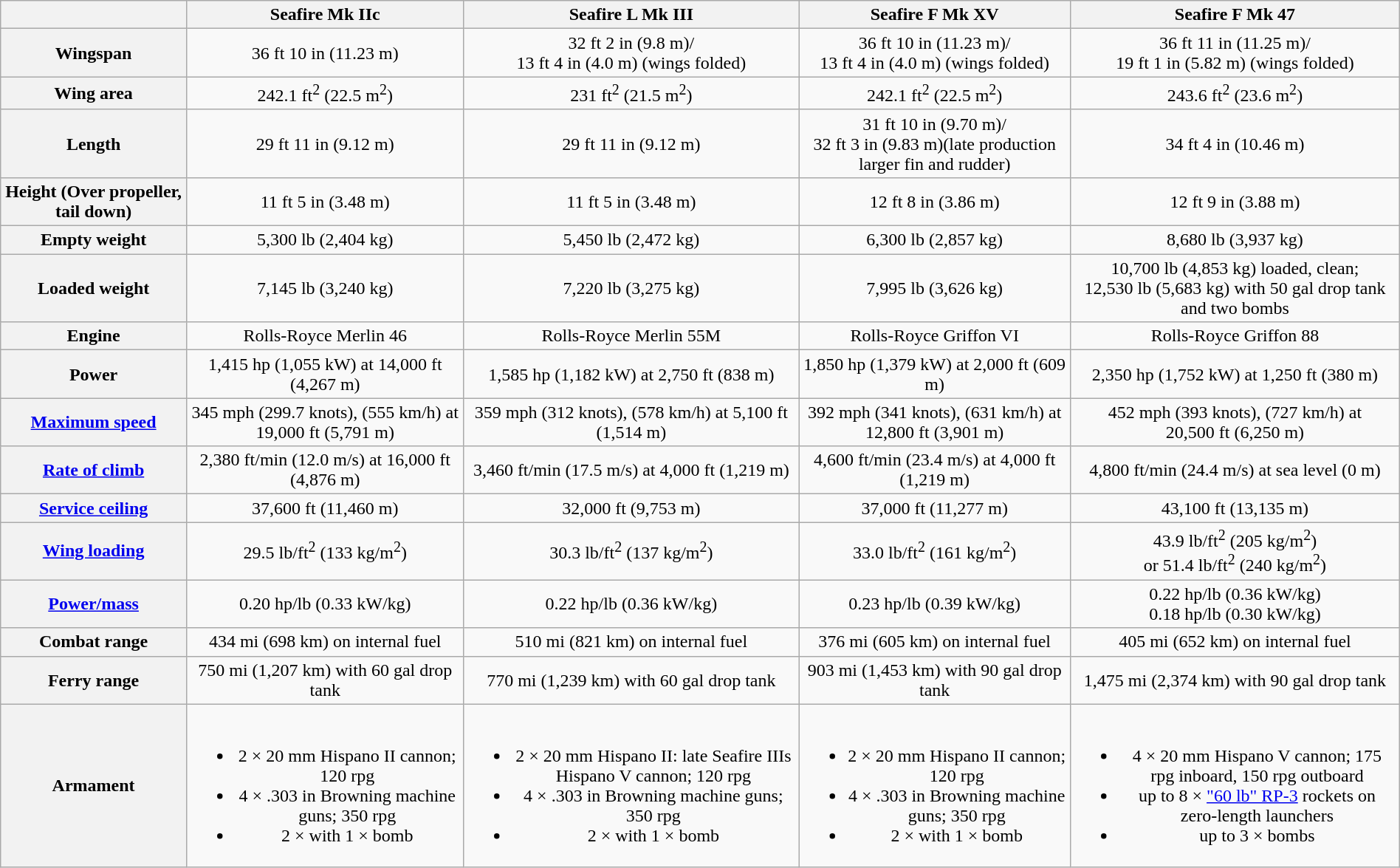<table class="wikitable"" width:100%; " style="margin:auto;">
<tr>
<th></th>
<th>Seafire Mk IIc</th>
<th>Seafire L Mk III</th>
<th>Seafire F Mk XV</th>
<th>Seafire F Mk 47</th>
</tr>
<tr style="text-align:center;">
<th>Wingspan</th>
<td>36 ft 10 in (11.23 m)</td>
<td>32 ft 2 in (9.8 m)/<br>13 ft 4 in (4.0 m) (wings folded)</td>
<td>36 ft 10 in (11.23 m)/<br>13 ft 4 in (4.0 m) (wings folded)</td>
<td>36 ft 11 in (11.25 m)/<br>19 ft 1 in (5.82 m) (wings folded)</td>
</tr>
<tr style="text-align:center;">
<th>Wing area</th>
<td>242.1 ft<sup>2</sup> (22.5 m<sup>2</sup>)</td>
<td>231 ft<sup>2</sup> (21.5 m<sup>2</sup>)</td>
<td>242.1 ft<sup>2</sup> (22.5 m<sup>2</sup>)</td>
<td>243.6 ft<sup>2</sup> (23.6 m<sup>2</sup>)</td>
</tr>
<tr style="text-align:center;">
<th>Length</th>
<td>29 ft 11 in (9.12 m)</td>
<td>29 ft 11 in (9.12 m)</td>
<td>31 ft 10 in (9.70 m)/<br>32 ft 3 in (9.83 m)(late production larger fin and rudder)</td>
<td>34 ft 4 in (10.46 m)</td>
</tr>
<tr style="text-align:center;">
<th>Height (Over propeller, tail down)</th>
<td>11 ft 5 in (3.48 m)</td>
<td>11 ft 5 in (3.48 m)</td>
<td>12 ft 8 in (3.86 m)</td>
<td>12 ft 9 in (3.88 m)</td>
</tr>
<tr style="text-align:center;">
<th>Empty weight</th>
<td>5,300 lb (2,404 kg)</td>
<td>5,450 lb (2,472 kg)</td>
<td>6,300 lb (2,857 kg)</td>
<td>8,680 lb (3,937 kg)</td>
</tr>
<tr style="text-align:center;">
<th>Loaded weight</th>
<td>7,145 lb (3,240 kg)</td>
<td>7,220 lb (3,275 kg)</td>
<td>7,995 lb (3,626 kg)</td>
<td>10,700 lb (4,853 kg) loaded, clean;<br>12,530 lb (5,683 kg) with 50 gal drop tank and two  bombs</td>
</tr>
<tr style="text-align:center;">
<th>Engine</th>
<td>Rolls-Royce Merlin 46</td>
<td>Rolls-Royce Merlin 55M</td>
<td>Rolls-Royce Griffon VI</td>
<td>Rolls-Royce Griffon 88</td>
</tr>
<tr style="text-align:center;">
<th>Power</th>
<td>1,415 hp (1,055 kW) at 14,000 ft (4,267 m)</td>
<td>1,585 hp (1,182 kW) at 2,750 ft (838 m)</td>
<td>1,850 hp (1,379 kW) at 2,000 ft (609 m)</td>
<td>2,350 hp (1,752 kW) at 1,250 ft (380 m)</td>
</tr>
<tr style="text-align:center;">
<th><a href='#'>Maximum speed</a></th>
<td>345 mph (299.7 knots), (555 km/h) at 19,000 ft (5,791 m)</td>
<td>359 mph (312 knots), (578 km/h) at 5,100 ft (1,514 m)</td>
<td>392 mph (341 knots), (631 km/h) at 12,800 ft (3,901 m)</td>
<td>452 mph (393 knots), (727 km/h) at 20,500 ft (6,250 m)</td>
</tr>
<tr style="text-align:center;">
<th><a href='#'>Rate of climb</a></th>
<td>2,380 ft/min (12.0 m/s) at 16,000 ft (4,876 m)</td>
<td>3,460 ft/min (17.5 m/s) at 4,000 ft (1,219 m)</td>
<td>4,600 ft/min (23.4 m/s) at 4,000 ft (1,219 m)</td>
<td>4,800 ft/min (24.4 m/s) at sea level (0 m)</td>
</tr>
<tr style="text-align:center;">
<th><a href='#'>Service ceiling</a></th>
<td>37,600 ft (11,460 m)</td>
<td>32,000 ft (9,753 m)</td>
<td>37,000 ft (11,277 m)</td>
<td>43,100 ft (13,135 m)</td>
</tr>
<tr style="text-align:center;">
<th><a href='#'>Wing loading</a></th>
<td>29.5 lb/ft<sup>2</sup> (133 kg/m<sup>2</sup>)</td>
<td>30.3 lb/ft<sup>2</sup> (137 kg/m<sup>2</sup>)</td>
<td>33.0 lb/ft<sup>2</sup> (161 kg/m<sup>2</sup>)</td>
<td>43.9 lb/ft<sup>2</sup> (205 kg/m<sup>2</sup>)<br>or 51.4 lb/ft<sup>2</sup> (240 kg/m<sup>2</sup>)</td>
</tr>
<tr style="text-align:center;">
<th><a href='#'>Power/mass</a></th>
<td>0.20 hp/lb (0.33 kW/kg)</td>
<td>0.22 hp/lb (0.36 kW/kg)</td>
<td>0.23 hp/lb (0.39 kW/kg)</td>
<td>0.22 hp/lb (0.36 kW/kg)<br>0.18 hp/lb (0.30 kW/kg)</td>
</tr>
<tr style="text-align:center;">
<th>Combat range</th>
<td>434 mi (698 km) on internal fuel</td>
<td>510 mi (821 km) on internal fuel</td>
<td>376 mi (605 km) on internal fuel</td>
<td>405 mi (652 km) on internal fuel</td>
</tr>
<tr style="text-align:center;">
<th>Ferry range</th>
<td>750 mi (1,207 km) with 60 gal drop tank</td>
<td>770 mi (1,239 km) with 60 gal drop tank</td>
<td>903 mi (1,453 km) with 90 gal drop tank</td>
<td>1,475 mi (2,374 km) with 90 gal drop tank</td>
</tr>
<tr style="text-align:center;">
<th>Armament</th>
<td valign="top"><br><ul><li>2 × 20 mm Hispano II cannon; 120 rpg</li><li>4 × .303 in Browning machine guns; 350 rpg</li><li>2 ×  with 1 ×  bomb</li></ul></td>
<td valign="top"><br><ul><li>2 × 20 mm Hispano II: late Seafire IIIs Hispano V cannon; 120 rpg</li><li>4 × .303 in Browning machine guns; 350 rpg</li><li>2 ×  with 1 ×  bomb</li></ul></td>
<td valign="top"><br><ul><li>2 × 20 mm Hispano II cannon; 120 rpg</li><li>4 × .303 in Browning machine guns; 350 rpg</li><li>2 ×  with 1 ×  bomb</li></ul></td>
<td valign="top"><br><ul><li>4 × 20 mm Hispano V cannon; 175 rpg inboard, 150 rpg outboard</li><li>up to 8 ×  <a href='#'>"60 lb" RP-3</a> rockets on zero-length launchers</li><li>up to 3 ×  bombs</li></ul></td>
</tr>
</table>
